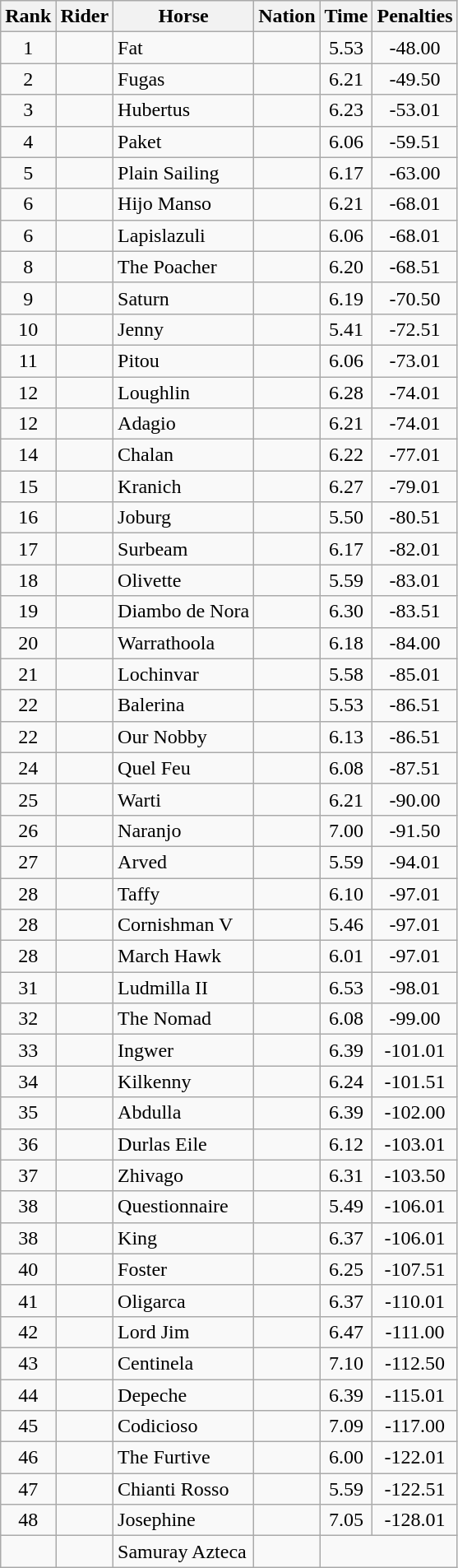<table class="wikitable sortable" style="text-align:center">
<tr>
<th>Rank</th>
<th>Rider</th>
<th>Horse</th>
<th>Nation</th>
<th>Time</th>
<th>Penalties</th>
</tr>
<tr>
<td>1</td>
<td align=left></td>
<td align=left>Fat</td>
<td align=left></td>
<td>5.53</td>
<td>-48.00</td>
</tr>
<tr>
<td>2</td>
<td align=left></td>
<td align=left>Fugas</td>
<td align=left></td>
<td>6.21</td>
<td>-49.50</td>
</tr>
<tr>
<td>3</td>
<td align=left></td>
<td align=left>Hubertus</td>
<td align=left></td>
<td>6.23</td>
<td>-53.01</td>
</tr>
<tr>
<td>4</td>
<td align=left></td>
<td align=left>Paket</td>
<td align=left></td>
<td>6.06</td>
<td>-59.51</td>
</tr>
<tr>
<td>5</td>
<td align=left></td>
<td align=left>Plain Sailing</td>
<td align=left></td>
<td>6.17</td>
<td>-63.00</td>
</tr>
<tr>
<td>6</td>
<td align=left></td>
<td align=left>Hijo Manso</td>
<td align=left></td>
<td>6.21</td>
<td>-68.01</td>
</tr>
<tr>
<td>6</td>
<td align=left></td>
<td align=left>Lapislazuli</td>
<td align=left></td>
<td>6.06</td>
<td>-68.01</td>
</tr>
<tr>
<td>8</td>
<td align=left></td>
<td align=left>The Poacher</td>
<td align=left></td>
<td>6.20</td>
<td>-68.51</td>
</tr>
<tr>
<td>9</td>
<td align=left></td>
<td align=left>Saturn</td>
<td align=left></td>
<td>6.19</td>
<td>-70.50</td>
</tr>
<tr>
<td>10</td>
<td align=left></td>
<td align=left>Jenny</td>
<td align=left></td>
<td>5.41</td>
<td>-72.51</td>
</tr>
<tr>
<td>11</td>
<td align=left></td>
<td align=left>Pitou</td>
<td align=left></td>
<td>6.06</td>
<td>-73.01</td>
</tr>
<tr>
<td>12</td>
<td align=left></td>
<td align=left>Loughlin</td>
<td align=left></td>
<td>6.28</td>
<td>-74.01</td>
</tr>
<tr>
<td>12</td>
<td align=left></td>
<td align=left>Adagio</td>
<td align=left></td>
<td>6.21</td>
<td>-74.01</td>
</tr>
<tr>
<td>14</td>
<td align=left></td>
<td align=left>Chalan</td>
<td align=left></td>
<td>6.22</td>
<td>-77.01</td>
</tr>
<tr>
<td>15</td>
<td align=left></td>
<td align=left>Kranich</td>
<td align=left></td>
<td>6.27</td>
<td>-79.01</td>
</tr>
<tr>
<td>16</td>
<td align=left></td>
<td align=left>Joburg</td>
<td align=left></td>
<td>5.50</td>
<td>-80.51</td>
</tr>
<tr>
<td>17</td>
<td align=left></td>
<td align=left>Surbeam</td>
<td align=left></td>
<td>6.17</td>
<td>-82.01</td>
</tr>
<tr>
<td>18</td>
<td align=left></td>
<td align=left>Olivette</td>
<td align=left></td>
<td>5.59</td>
<td>-83.01</td>
</tr>
<tr>
<td>19</td>
<td align=left></td>
<td align=left>Diambo de Nora</td>
<td align=left></td>
<td>6.30</td>
<td>-83.51</td>
</tr>
<tr>
<td>20</td>
<td align=left></td>
<td align=left>Warrathoola</td>
<td align=left></td>
<td>6.18</td>
<td>-84.00</td>
</tr>
<tr>
<td>21</td>
<td align=left></td>
<td align=left>Lochinvar</td>
<td align=left></td>
<td>5.58</td>
<td>-85.01</td>
</tr>
<tr>
<td>22</td>
<td align=left></td>
<td align=left>Balerina</td>
<td align=left></td>
<td>5.53</td>
<td>-86.51</td>
</tr>
<tr>
<td>22</td>
<td align=left></td>
<td align=left>Our Nobby</td>
<td align=left></td>
<td>6.13</td>
<td>-86.51</td>
</tr>
<tr>
<td>24</td>
<td align=left></td>
<td align=left>Quel Feu</td>
<td align=left></td>
<td>6.08</td>
<td>-87.51</td>
</tr>
<tr>
<td>25</td>
<td align=left></td>
<td align=left>Warti</td>
<td align=left></td>
<td>6.21</td>
<td>-90.00</td>
</tr>
<tr>
<td>26</td>
<td align=left></td>
<td align=left>Naranjo</td>
<td align=left></td>
<td>7.00</td>
<td>-91.50</td>
</tr>
<tr>
<td>27</td>
<td align=left></td>
<td align=left>Arved</td>
<td align=left></td>
<td>5.59</td>
<td>-94.01</td>
</tr>
<tr>
<td>28</td>
<td align=left></td>
<td align=left>Taffy</td>
<td align=left></td>
<td>6.10</td>
<td>-97.01</td>
</tr>
<tr>
<td>28</td>
<td align=left></td>
<td align=left>Cornishman V</td>
<td align=left></td>
<td>5.46</td>
<td>-97.01</td>
</tr>
<tr>
<td>28</td>
<td align=left></td>
<td align=left>March Hawk</td>
<td align=left></td>
<td>6.01</td>
<td>-97.01</td>
</tr>
<tr>
<td>31</td>
<td align=left></td>
<td align=left>Ludmilla II</td>
<td align=left></td>
<td>6.53</td>
<td>-98.01</td>
</tr>
<tr>
<td>32</td>
<td align=left></td>
<td align=left>The Nomad</td>
<td align=left></td>
<td>6.08</td>
<td>-99.00</td>
</tr>
<tr>
<td>33</td>
<td align=left></td>
<td align=left>Ingwer</td>
<td align=left></td>
<td>6.39</td>
<td>-101.01</td>
</tr>
<tr>
<td>34</td>
<td align=left></td>
<td align=left>Kilkenny</td>
<td align=left></td>
<td>6.24</td>
<td>-101.51</td>
</tr>
<tr>
<td>35</td>
<td align=left></td>
<td align=left>Abdulla</td>
<td align=left></td>
<td>6.39</td>
<td>-102.00</td>
</tr>
<tr>
<td>36</td>
<td align=left></td>
<td align=left>Durlas Eile</td>
<td align=left></td>
<td>6.12</td>
<td>-103.01</td>
</tr>
<tr>
<td>37</td>
<td align=left></td>
<td align=left>Zhivago</td>
<td align=left></td>
<td>6.31</td>
<td>-103.50</td>
</tr>
<tr>
<td>38</td>
<td align=left></td>
<td align=left>Questionnaire</td>
<td align=left></td>
<td>5.49</td>
<td>-106.01</td>
</tr>
<tr>
<td>38</td>
<td align=left></td>
<td align=left>King</td>
<td align=left></td>
<td>6.37</td>
<td>-106.01</td>
</tr>
<tr>
<td>40</td>
<td align=left></td>
<td align=left>Foster</td>
<td align=left></td>
<td>6.25</td>
<td>-107.51</td>
</tr>
<tr>
<td>41</td>
<td align=left></td>
<td align=left>Oligarca</td>
<td align=left></td>
<td>6.37</td>
<td>-110.01</td>
</tr>
<tr>
<td>42</td>
<td align=left></td>
<td align=left>Lord Jim</td>
<td align=left></td>
<td>6.47</td>
<td>-111.00</td>
</tr>
<tr>
<td>43</td>
<td align=left></td>
<td align=left>Centinela</td>
<td align=left></td>
<td>7.10</td>
<td>-112.50</td>
</tr>
<tr>
<td>44</td>
<td align=left></td>
<td align=left>Depeche</td>
<td align=left></td>
<td>6.39</td>
<td>-115.01</td>
</tr>
<tr>
<td>45</td>
<td align=left></td>
<td align=left>Codicioso</td>
<td align=left></td>
<td>7.09</td>
<td>-117.00</td>
</tr>
<tr>
<td>46</td>
<td align=left></td>
<td align=left>The Furtive</td>
<td align=left></td>
<td>6.00</td>
<td>-122.01</td>
</tr>
<tr>
<td>47</td>
<td align=left></td>
<td align=left>Chianti Rosso</td>
<td align=left></td>
<td>5.59</td>
<td>-122.51</td>
</tr>
<tr>
<td>48</td>
<td align=left></td>
<td align=left>Josephine</td>
<td align=left></td>
<td>7.05</td>
<td>-128.01</td>
</tr>
<tr>
<td></td>
<td align=left></td>
<td align=left>Samuray Azteca</td>
<td align=left></td>
<td colspan=2></td>
</tr>
</table>
